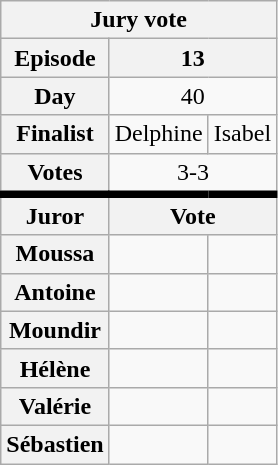<table class="wikitable" style="text-align:center">
<tr>
<th colspan="100%">Jury vote</th>
</tr>
<tr>
<th scope="row">Episode</th>
<th colspan="2">13</th>
</tr>
<tr>
<th scope="row">Day</th>
<td colspan="2">40</td>
</tr>
<tr>
<th scope="row">Finalist</th>
<td>Delphine</td>
<td>Isabel</td>
</tr>
<tr>
<th scope="row">Votes</th>
<td colspan="2">3-3</td>
</tr>
<tr style="border-top:5px solid; height:0px;">
<th>Juror</th>
<th colspan="100%">Vote</th>
</tr>
<tr>
<th scope="row">Moussa</th>
<td></td>
<td></td>
</tr>
<tr>
<th scope="row">Antoine</th>
<td></td>
<td></td>
</tr>
<tr>
<th scope="row">Moundir</th>
<td></td>
<td></td>
</tr>
<tr>
<th scope="row">Hélène</th>
<td></td>
<td></td>
</tr>
<tr>
<th scope="row">Valérie</th>
<td></td>
<td></td>
</tr>
<tr>
<th scope="row">Sébastien</th>
<td></td>
<td></td>
</tr>
</table>
